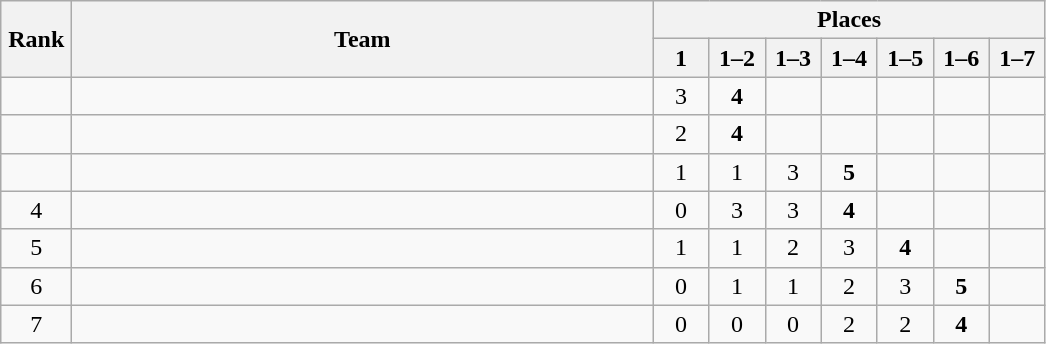<table class="wikitable" style="text-align:center">
<tr>
<th rowspan="2" width=40>Rank</th>
<th rowspan="2" width=380>Team</th>
<th colspan="7">Places</th>
</tr>
<tr>
<th width=30>1</th>
<th width=30>1–2</th>
<th width=30>1–3</th>
<th width=30>1–4</th>
<th width=30>1–5</th>
<th width=30>1–6</th>
<th width=30>1–7</th>
</tr>
<tr>
<td></td>
<td align=left></td>
<td>3</td>
<td><strong>4</strong></td>
<td></td>
<td></td>
<td></td>
<td></td>
<td></td>
</tr>
<tr>
<td></td>
<td align=left></td>
<td>2</td>
<td><strong>4</strong></td>
<td></td>
<td></td>
<td></td>
<td></td>
<td></td>
</tr>
<tr>
<td></td>
<td align=left></td>
<td>1</td>
<td>1</td>
<td>3</td>
<td><strong>5</strong></td>
<td></td>
<td></td>
<td></td>
</tr>
<tr>
<td>4</td>
<td align=left></td>
<td>0</td>
<td>3</td>
<td>3</td>
<td><strong>4</strong></td>
<td></td>
<td></td>
<td></td>
</tr>
<tr>
<td>5</td>
<td align=left></td>
<td>1</td>
<td>1</td>
<td>2</td>
<td>3</td>
<td><strong>4</strong></td>
<td></td>
<td></td>
</tr>
<tr>
<td>6</td>
<td align=left></td>
<td>0</td>
<td>1</td>
<td>1</td>
<td>2</td>
<td>3</td>
<td><strong>5</strong></td>
<td></td>
</tr>
<tr>
<td>7</td>
<td align=left></td>
<td>0</td>
<td>0</td>
<td>0</td>
<td>2</td>
<td>2</td>
<td><strong>4</strong></td>
<td></td>
</tr>
</table>
